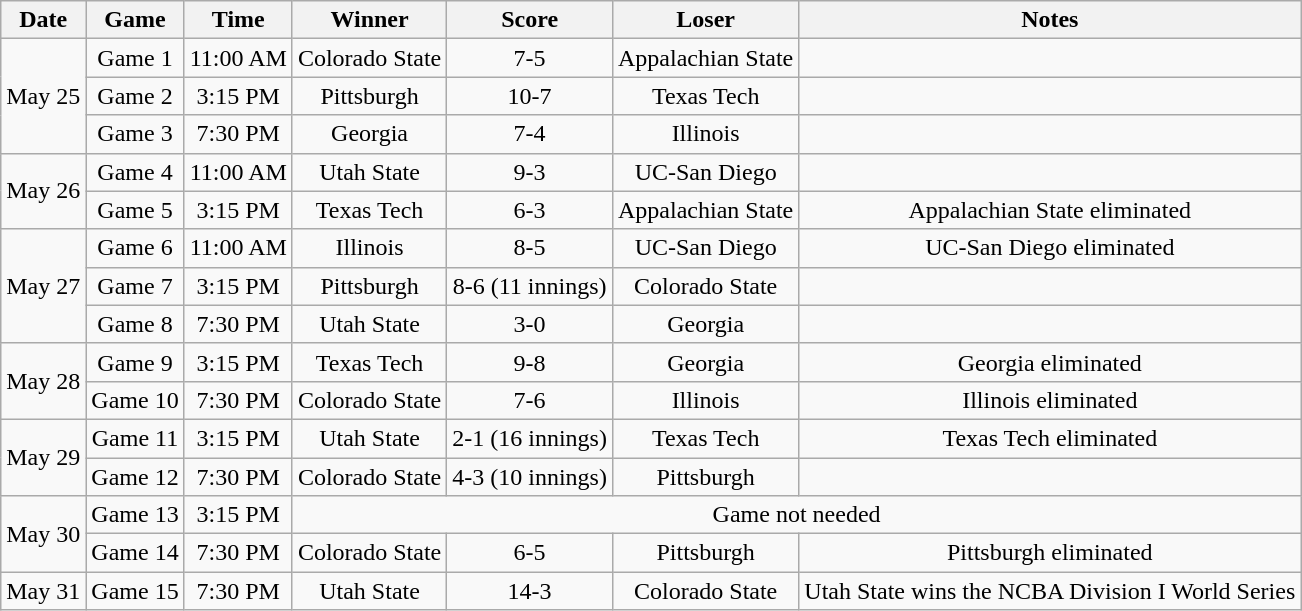<table class="wikitable">
<tr align="center">
<th>Date</th>
<th>Game</th>
<th>Time</th>
<th>Winner</th>
<th>Score</th>
<th>Loser</th>
<th>Notes</th>
</tr>
<tr align="center">
<td rowspan=3>May 25</td>
<td>Game 1</td>
<td>11:00 AM</td>
<td>Colorado State</td>
<td>7-5</td>
<td>Appalachian State</td>
<td></td>
</tr>
<tr align="center">
<td>Game 2</td>
<td>3:15 PM</td>
<td>Pittsburgh</td>
<td>10-7</td>
<td>Texas Tech</td>
<td></td>
</tr>
<tr align="center">
<td>Game 3</td>
<td>7:30 PM</td>
<td>Georgia</td>
<td>7-4</td>
<td>Illinois</td>
<td></td>
</tr>
<tr align="center">
<td rowspan=2>May 26</td>
<td>Game 4</td>
<td>11:00 AM</td>
<td>Utah State</td>
<td>9-3</td>
<td>UC-San Diego</td>
<td></td>
</tr>
<tr align="center">
<td>Game 5</td>
<td>3:15 PM</td>
<td>Texas Tech</td>
<td>6-3</td>
<td>Appalachian State</td>
<td>Appalachian State eliminated</td>
</tr>
<tr align="center">
<td rowspan=3>May 27</td>
<td>Game 6</td>
<td>11:00 AM</td>
<td>Illinois</td>
<td>8-5</td>
<td>UC-San Diego</td>
<td>UC-San Diego eliminated</td>
</tr>
<tr align="center">
<td>Game 7</td>
<td>3:15 PM</td>
<td>Pittsburgh</td>
<td>8-6 (11 innings)</td>
<td>Colorado State</td>
<td></td>
</tr>
<tr align="center">
<td>Game 8</td>
<td>7:30 PM</td>
<td>Utah State</td>
<td>3-0</td>
<td>Georgia</td>
<td></td>
</tr>
<tr align="center">
<td rowspan=2>May 28</td>
<td>Game 9</td>
<td>3:15 PM</td>
<td>Texas Tech</td>
<td>9-8</td>
<td>Georgia</td>
<td>Georgia eliminated</td>
</tr>
<tr align="center">
<td>Game 10</td>
<td>7:30 PM</td>
<td>Colorado State</td>
<td>7-6</td>
<td>Illinois</td>
<td>Illinois eliminated</td>
</tr>
<tr align="center">
<td rowspan=2>May 29</td>
<td>Game 11</td>
<td>3:15 PM</td>
<td>Utah State</td>
<td>2-1 (16 innings)</td>
<td>Texas Tech</td>
<td>Texas Tech eliminated</td>
</tr>
<tr align="center">
<td>Game 12</td>
<td>7:30 PM</td>
<td>Colorado State</td>
<td>4-3 (10 innings)</td>
<td>Pittsburgh</td>
<td></td>
</tr>
<tr align="center">
<td rowspan=2>May 30</td>
<td>Game 13</td>
<td>3:15 PM</td>
<td colspan=4>Game not needed</td>
</tr>
<tr align="center">
<td>Game 14</td>
<td>7:30 PM</td>
<td>Colorado State</td>
<td>6-5</td>
<td>Pittsburgh</td>
<td>Pittsburgh eliminated</td>
</tr>
<tr align="center">
<td>May 31</td>
<td>Game 15</td>
<td>7:30 PM</td>
<td>Utah State</td>
<td>14-3</td>
<td>Colorado State</td>
<td>Utah State wins the NCBA Division I World Series</td>
</tr>
</table>
